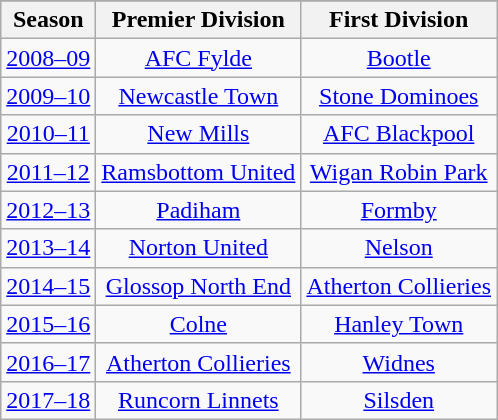<table class="wikitable" style="text-align: center">
<tr>
</tr>
<tr>
<th>Season</th>
<th>Premier Division</th>
<th>First Division</th>
</tr>
<tr>
<td><a href='#'>2008–09</a></td>
<td><a href='#'>AFC Fylde</a></td>
<td><a href='#'>Bootle</a></td>
</tr>
<tr>
<td><a href='#'>2009–10</a></td>
<td><a href='#'>Newcastle Town</a></td>
<td><a href='#'>Stone Dominoes</a></td>
</tr>
<tr>
<td><a href='#'>2010–11</a></td>
<td><a href='#'>New Mills</a></td>
<td><a href='#'>AFC Blackpool</a></td>
</tr>
<tr>
<td><a href='#'>2011–12</a></td>
<td><a href='#'>Ramsbottom United</a></td>
<td><a href='#'>Wigan Robin Park</a></td>
</tr>
<tr>
<td><a href='#'>2012–13</a></td>
<td><a href='#'>Padiham</a></td>
<td><a href='#'>Formby</a></td>
</tr>
<tr>
<td><a href='#'>2013–14</a></td>
<td><a href='#'>Norton United</a></td>
<td><a href='#'>Nelson</a></td>
</tr>
<tr>
<td><a href='#'>2014–15</a></td>
<td><a href='#'>Glossop North End</a></td>
<td><a href='#'>Atherton Collieries</a></td>
</tr>
<tr>
<td><a href='#'>2015–16</a></td>
<td><a href='#'>Colne</a></td>
<td><a href='#'>Hanley Town</a></td>
</tr>
<tr>
<td><a href='#'>2016–17</a></td>
<td><a href='#'>Atherton Collieries</a></td>
<td><a href='#'>Widnes</a></td>
</tr>
<tr>
<td><a href='#'>2017–18</a></td>
<td><a href='#'>Runcorn Linnets</a></td>
<td><a href='#'>Silsden</a></td>
</tr>
</table>
